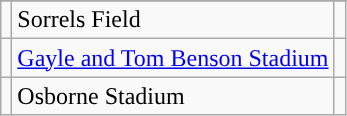<table class="wikitable sortable">
<tr>
</tr>
<tr>
</tr>
<tr>
<td style="text-align:center; "><a href='#'></a></td>
<td>Sorrels Field</td>
<td></td>
</tr>
<tr>
<td style="text-align:center; "><a href='#'></a></td>
<td><a href='#'>Gayle and Tom Benson Stadium</a></td>
<td></td>
</tr>
<tr>
<td style="text-align:center; "><a href='#'></a></td>
<td>Osborne Stadium</td>
<td></td>
</tr>
</table>
